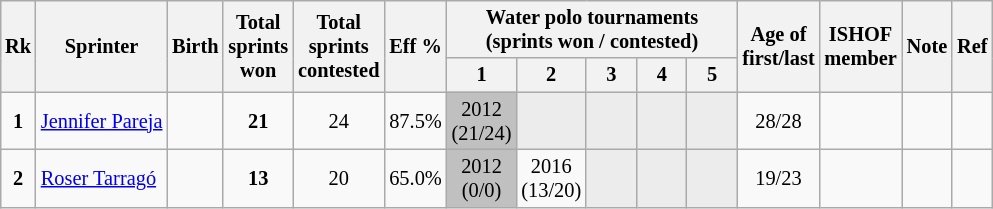<table class="wikitable sortable" style="text-align: center; font-size: 85%; margin-left: 1em;">
<tr>
<th rowspan="2">Rk</th>
<th rowspan="2">Sprinter</th>
<th rowspan="2">Birth</th>
<th rowspan="2">Total<br>sprints<br>won</th>
<th rowspan="2">Total<br>sprints<br>contested</th>
<th rowspan="2">Eff %</th>
<th colspan="5">Water polo tournaments<br>(sprints won / contested)</th>
<th rowspan="2">Age of<br>first/last</th>
<th rowspan="2">ISHOF<br>member</th>
<th rowspan="2">Note</th>
<th rowspan="2" class="unsortable">Ref</th>
</tr>
<tr>
<th>1</th>
<th style="width: 2em;" class="unsortable">2</th>
<th style="width: 2em;" class="unsortable">3</th>
<th style="width: 2em;" class="unsortable">4</th>
<th style="width: 2em;" class="unsortable">5</th>
</tr>
<tr>
<td><strong>1</strong></td>
<td style="text-align: left;" data-sort-value="Pareja, Jennifer"><a href='#'>Jennifer Pareja</a></td>
<td></td>
<td><strong>21</strong></td>
<td>24</td>
<td>87.5%</td>
<td style="background-color: silver;">2012<br>(21/24)</td>
<td style="background-color: #ececec;"></td>
<td style="background-color: #ececec;"></td>
<td style="background-color: #ececec;"></td>
<td style="background-color: #ececec;"></td>
<td>28/28</td>
<td></td>
<td style="text-align: left;"></td>
<td></td>
</tr>
<tr>
<td><strong>2</strong></td>
<td style="text-align: left;" data-sort-value="Tarragó, Roser"><a href='#'>Roser Tarragó</a></td>
<td></td>
<td><strong>13</strong></td>
<td>20</td>
<td>65.0%</td>
<td style="background-color: silver;">2012<br>(0/0)</td>
<td>2016<br>(13/20)</td>
<td style="background-color: #ececec;"></td>
<td style="background-color: #ececec;"></td>
<td style="background-color: #ececec;"></td>
<td>19/23</td>
<td></td>
<td style="text-align: left;"></td>
<td></td>
</tr>
</table>
